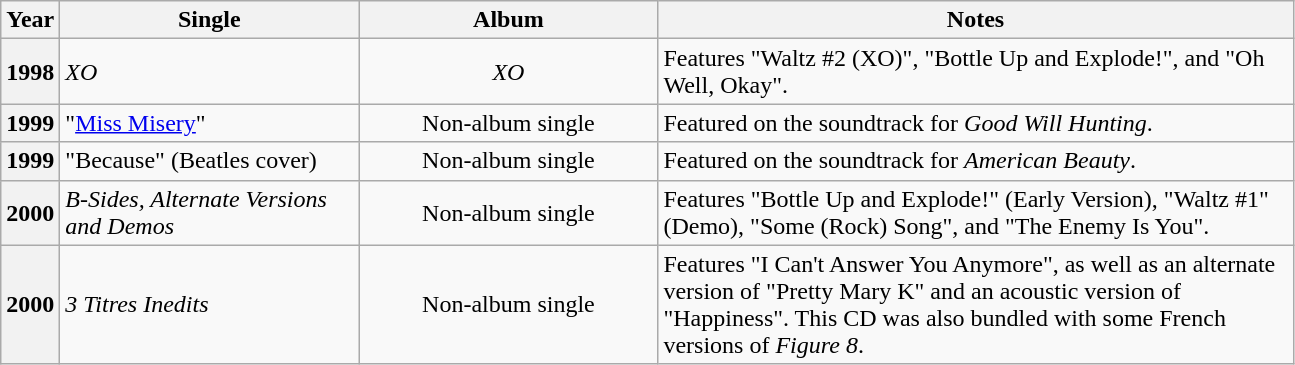<table class="wikitable plainrowheaders" style="text-align:left; ">
<tr>
<th scope="col" style="width:2em; ">Year</th>
<th scope="col" style="width:12em; ">Single</th>
<th scope="col" style="width:12em; ">Album</th>
<th scope="col" style="width:26em; ">Notes</th>
</tr>
<tr>
<th scope="row">1998</th>
<td><em>XO</em></td>
<td style="text-align: center; "><em>XO</em></td>
<td>Features "Waltz #2 (XO)", "Bottle Up and Explode!", and "Oh Well, Okay".</td>
</tr>
<tr>
<th scope="row">1999</th>
<td>"<a href='#'>Miss Misery</a>"</td>
<td style="text-align: center; ">Non-album single</td>
<td>Featured on the soundtrack for <em>Good Will Hunting</em>.</td>
</tr>
<tr>
<th scope="row">1999</th>
<td>"Because" (Beatles cover)</td>
<td style="text-align: center; ">Non-album single</td>
<td>Featured on the soundtrack for <em>American Beauty</em>.</td>
</tr>
<tr>
<th scope="row">2000</th>
<td><em>B-Sides, Alternate Versions and Demos</em></td>
<td style="text-align: center; ">Non-album single</td>
<td>Features "Bottle Up and Explode!" (Early Version), "Waltz #1" (Demo), "Some (Rock) Song", and "The Enemy Is You".</td>
</tr>
<tr>
<th scope="row">2000</th>
<td><em>3 Titres Inedits</em></td>
<td style="text-align: center; ">Non-album single</td>
<td>Features "I Can't Answer You Anymore", as well as an alternate version of "Pretty Mary K" and an acoustic version of "Happiness". This CD was also bundled with some French versions of <em>Figure 8</em>.</td>
</tr>
</table>
